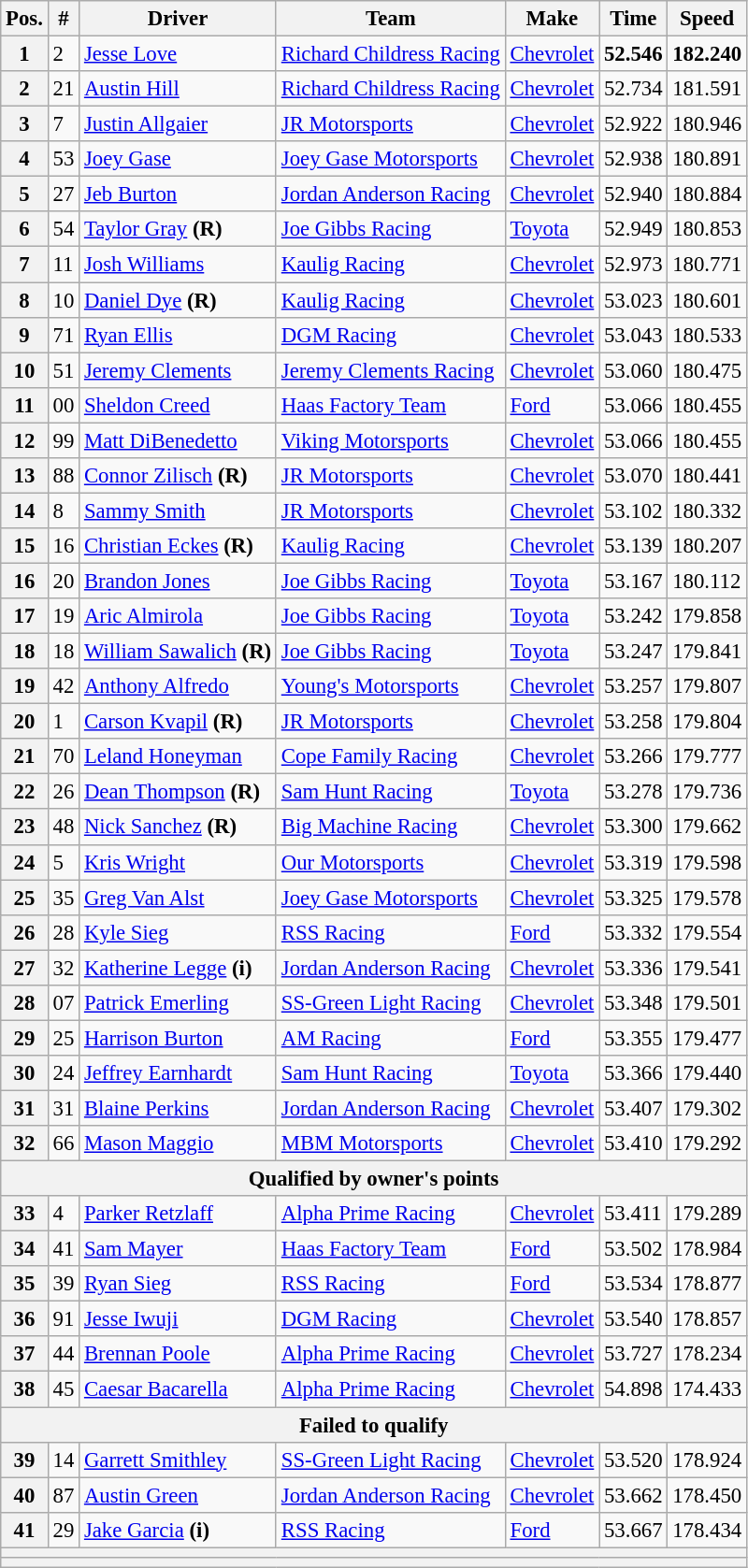<table class="wikitable" style="font-size:95%">
<tr>
<th>Pos.</th>
<th>#</th>
<th>Driver</th>
<th>Team</th>
<th>Make</th>
<th>Time</th>
<th>Speed</th>
</tr>
<tr>
<th>1</th>
<td>2</td>
<td><a href='#'>Jesse Love</a></td>
<td><a href='#'>Richard Childress Racing</a></td>
<td><a href='#'>Chevrolet</a></td>
<td><strong>52.546</strong></td>
<td><strong>182.240</strong></td>
</tr>
<tr>
<th>2</th>
<td>21</td>
<td><a href='#'>Austin Hill</a></td>
<td><a href='#'>Richard Childress Racing</a></td>
<td><a href='#'>Chevrolet</a></td>
<td>52.734</td>
<td>181.591</td>
</tr>
<tr>
<th>3</th>
<td>7</td>
<td><a href='#'>Justin Allgaier</a></td>
<td><a href='#'>JR Motorsports</a></td>
<td><a href='#'>Chevrolet</a></td>
<td>52.922</td>
<td>180.946</td>
</tr>
<tr>
<th>4</th>
<td>53</td>
<td><a href='#'>Joey Gase</a></td>
<td><a href='#'>Joey Gase Motorsports</a></td>
<td><a href='#'>Chevrolet</a></td>
<td>52.938</td>
<td>180.891</td>
</tr>
<tr>
<th>5</th>
<td>27</td>
<td><a href='#'>Jeb Burton</a></td>
<td><a href='#'>Jordan Anderson Racing</a></td>
<td><a href='#'>Chevrolet</a></td>
<td>52.940</td>
<td>180.884</td>
</tr>
<tr>
<th>6</th>
<td>54</td>
<td><a href='#'>Taylor Gray</a> <strong>(R)</strong></td>
<td nowrap=""><a href='#'>Joe Gibbs Racing</a></td>
<td><a href='#'>Toyota</a></td>
<td>52.949</td>
<td>180.853</td>
</tr>
<tr>
<th>7</th>
<td>11</td>
<td><a href='#'>Josh Williams</a></td>
<td><a href='#'>Kaulig Racing</a></td>
<td><a href='#'>Chevrolet</a></td>
<td>52.973</td>
<td>180.771</td>
</tr>
<tr>
<th>8</th>
<td>10</td>
<td><a href='#'>Daniel Dye</a> <strong>(R)</strong></td>
<td><a href='#'>Kaulig Racing</a></td>
<td><a href='#'>Chevrolet</a></td>
<td>53.023</td>
<td>180.601</td>
</tr>
<tr>
<th>9</th>
<td>71</td>
<td><a href='#'>Ryan Ellis</a></td>
<td><a href='#'>DGM Racing</a></td>
<td><a href='#'>Chevrolet</a></td>
<td>53.043</td>
<td>180.533</td>
</tr>
<tr>
<th>10</th>
<td>51</td>
<td><a href='#'>Jeremy Clements</a></td>
<td><a href='#'>Jeremy Clements Racing</a></td>
<td><a href='#'>Chevrolet</a></td>
<td>53.060</td>
<td>180.475</td>
</tr>
<tr>
<th>11</th>
<td>00</td>
<td><a href='#'>Sheldon Creed</a></td>
<td><a href='#'>Haas Factory Team</a></td>
<td><a href='#'>Ford</a></td>
<td>53.066</td>
<td>180.455</td>
</tr>
<tr>
<th>12</th>
<td>99</td>
<td><a href='#'>Matt DiBenedetto</a></td>
<td><a href='#'>Viking Motorsports</a></td>
<td><a href='#'>Chevrolet</a></td>
<td>53.066</td>
<td>180.455</td>
</tr>
<tr>
<th>13</th>
<td>88</td>
<td><a href='#'>Connor Zilisch</a> <strong>(R)</strong></td>
<td><a href='#'>JR Motorsports</a></td>
<td><a href='#'>Chevrolet</a></td>
<td>53.070</td>
<td>180.441</td>
</tr>
<tr>
<th>14</th>
<td>8</td>
<td><a href='#'>Sammy Smith</a></td>
<td><a href='#'>JR Motorsports</a></td>
<td><a href='#'>Chevrolet</a></td>
<td>53.102</td>
<td>180.332</td>
</tr>
<tr>
<th>15</th>
<td>16</td>
<td><a href='#'>Christian Eckes</a> <strong>(R)</strong></td>
<td><a href='#'>Kaulig Racing</a></td>
<td><a href='#'>Chevrolet</a></td>
<td>53.139</td>
<td>180.207</td>
</tr>
<tr>
<th>16</th>
<td>20</td>
<td><a href='#'>Brandon Jones</a></td>
<td><a href='#'>Joe Gibbs Racing</a></td>
<td><a href='#'>Toyota</a></td>
<td>53.167</td>
<td>180.112</td>
</tr>
<tr>
<th>17</th>
<td>19</td>
<td nowrap=""><a href='#'>Aric Almirola</a></td>
<td><a href='#'>Joe Gibbs Racing</a></td>
<td><a href='#'>Toyota</a></td>
<td>53.242</td>
<td>179.858</td>
</tr>
<tr>
<th>18</th>
<td>18</td>
<td><a href='#'>William Sawalich</a> <strong>(R)</strong></td>
<td><a href='#'>Joe Gibbs Racing</a></td>
<td><a href='#'>Toyota</a></td>
<td>53.247</td>
<td>179.841</td>
</tr>
<tr>
<th>19</th>
<td>42</td>
<td><a href='#'>Anthony Alfredo</a></td>
<td><a href='#'>Young's Motorsports</a></td>
<td><a href='#'>Chevrolet</a></td>
<td>53.257</td>
<td>179.807</td>
</tr>
<tr>
<th>20</th>
<td>1</td>
<td><a href='#'>Carson Kvapil</a> <strong>(R)</strong></td>
<td><a href='#'>JR Motorsports</a></td>
<td><a href='#'>Chevrolet</a></td>
<td>53.258</td>
<td>179.804</td>
</tr>
<tr>
<th>21</th>
<td>70</td>
<td><a href='#'>Leland Honeyman</a></td>
<td><a href='#'>Cope Family Racing</a></td>
<td><a href='#'>Chevrolet</a></td>
<td>53.266</td>
<td>179.777</td>
</tr>
<tr>
<th>22</th>
<td>26</td>
<td><a href='#'>Dean Thompson</a> <strong>(R)</strong></td>
<td nowrap=""><a href='#'>Sam Hunt Racing</a></td>
<td><a href='#'>Toyota</a></td>
<td>53.278</td>
<td>179.736</td>
</tr>
<tr>
<th>23</th>
<td>48</td>
<td><a href='#'>Nick Sanchez</a> <strong>(R)</strong></td>
<td><a href='#'>Big Machine Racing</a></td>
<td><a href='#'>Chevrolet</a></td>
<td>53.300</td>
<td>179.662</td>
</tr>
<tr>
<th>24</th>
<td>5</td>
<td><a href='#'>Kris Wright</a></td>
<td><a href='#'>Our Motorsports</a></td>
<td><a href='#'>Chevrolet</a></td>
<td>53.319</td>
<td>179.598</td>
</tr>
<tr>
<th>25</th>
<td>35</td>
<td><a href='#'>Greg Van Alst</a></td>
<td><a href='#'>Joey Gase Motorsports</a></td>
<td><a href='#'>Chevrolet</a></td>
<td>53.325</td>
<td>179.578</td>
</tr>
<tr>
<th>26</th>
<td>28</td>
<td><a href='#'>Kyle Sieg</a></td>
<td><a href='#'>RSS Racing</a></td>
<td><a href='#'>Ford</a></td>
<td>53.332</td>
<td>179.554</td>
</tr>
<tr>
<th>27</th>
<td>32</td>
<td><a href='#'>Katherine Legge</a> <strong>(i)</strong></td>
<td><a href='#'>Jordan Anderson Racing</a></td>
<td><a href='#'>Chevrolet</a></td>
<td>53.336</td>
<td>179.541</td>
</tr>
<tr>
<th>28</th>
<td>07</td>
<td><a href='#'>Patrick Emerling</a></td>
<td><a href='#'>SS-Green Light Racing</a></td>
<td><a href='#'>Chevrolet</a></td>
<td>53.348</td>
<td>179.501</td>
</tr>
<tr>
<th>29</th>
<td>25</td>
<td><a href='#'>Harrison Burton</a></td>
<td><a href='#'>AM Racing</a></td>
<td><a href='#'>Ford</a></td>
<td>53.355</td>
<td>179.477</td>
</tr>
<tr>
<th>30</th>
<td>24</td>
<td><a href='#'>Jeffrey Earnhardt</a></td>
<td><a href='#'>Sam Hunt Racing</a></td>
<td><a href='#'>Toyota</a></td>
<td>53.366</td>
<td>179.440</td>
</tr>
<tr>
<th>31</th>
<td>31</td>
<td><a href='#'>Blaine Perkins</a></td>
<td><a href='#'>Jordan Anderson Racing</a></td>
<td><a href='#'>Chevrolet</a></td>
<td>53.407</td>
<td>179.302</td>
</tr>
<tr>
<th>32</th>
<td>66</td>
<td><a href='#'>Mason Maggio</a></td>
<td><a href='#'>MBM Motorsports</a></td>
<td><a href='#'>Chevrolet</a></td>
<td>53.410</td>
<td>179.292</td>
</tr>
<tr>
<th colspan="7">Qualified by owner's points</th>
</tr>
<tr>
<th>33</th>
<td>4</td>
<td><a href='#'>Parker Retzlaff</a></td>
<td><a href='#'>Alpha Prime Racing</a></td>
<td><a href='#'>Chevrolet</a></td>
<td>53.411</td>
<td>179.289</td>
</tr>
<tr>
<th>34</th>
<td>41</td>
<td><a href='#'>Sam Mayer</a></td>
<td><a href='#'>Haas Factory Team</a></td>
<td><a href='#'>Ford</a></td>
<td>53.502</td>
<td>178.984</td>
</tr>
<tr>
<th>35</th>
<td>39</td>
<td><a href='#'>Ryan Sieg</a></td>
<td><a href='#'>RSS Racing</a></td>
<td><a href='#'>Ford</a></td>
<td>53.534</td>
<td>178.877</td>
</tr>
<tr>
<th>36</th>
<td>91</td>
<td><a href='#'>Jesse Iwuji</a></td>
<td><a href='#'>DGM Racing</a></td>
<td><a href='#'>Chevrolet</a></td>
<td>53.540</td>
<td>178.857</td>
</tr>
<tr>
<th>37</th>
<td>44</td>
<td><a href='#'>Brennan Poole</a></td>
<td><a href='#'>Alpha Prime Racing</a></td>
<td><a href='#'>Chevrolet</a></td>
<td>53.727</td>
<td>178.234</td>
</tr>
<tr>
<th>38</th>
<td>45</td>
<td><a href='#'>Caesar Bacarella</a></td>
<td><a href='#'>Alpha Prime Racing</a></td>
<td><a href='#'>Chevrolet</a></td>
<td>54.898</td>
<td>174.433</td>
</tr>
<tr>
<th colspan="7">Failed to qualify</th>
</tr>
<tr>
<th>39</th>
<td>14</td>
<td><a href='#'>Garrett Smithley</a></td>
<td><a href='#'>SS-Green Light Racing</a></td>
<td><a href='#'>Chevrolet</a></td>
<td>53.520</td>
<td>178.924</td>
</tr>
<tr>
<th>40</th>
<td>87</td>
<td><a href='#'>Austin Green</a></td>
<td><a href='#'>Jordan Anderson Racing</a></td>
<td><a href='#'>Chevrolet</a></td>
<td>53.662</td>
<td>178.450</td>
</tr>
<tr>
<th>41</th>
<td>29</td>
<td><a href='#'>Jake Garcia</a> <strong>(i)</strong></td>
<td><a href='#'>RSS Racing</a></td>
<td><a href='#'>Ford</a></td>
<td>53.667</td>
<td>178.434</td>
</tr>
<tr>
<th colspan="7"></th>
</tr>
<tr>
<th colspan="7"></th>
</tr>
</table>
